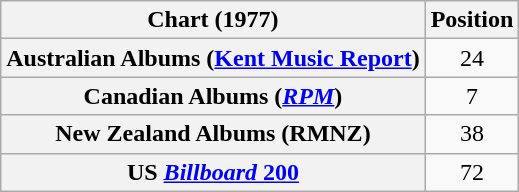<table class="wikitable sortable plainrowheaders" style="text-align:center">
<tr>
<th>Chart (1977)</th>
<th>Position</th>
</tr>
<tr>
<th scope="row">Australian Albums (<a href='#'>Kent Music Report</a>)</th>
<td>24</td>
</tr>
<tr>
<th scope="row">Canadian Albums (<a href='#'><em>RPM</em></a>)</th>
<td>7</td>
</tr>
<tr>
<th scope="row">New Zealand Albums (RMNZ)</th>
<td>38</td>
</tr>
<tr>
<th scope="row">US <a href='#'><em>Billboard</em> 200</a></th>
<td>72</td>
</tr>
</table>
